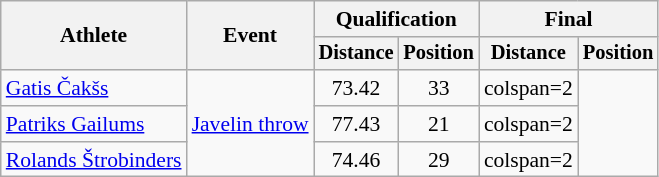<table class=wikitable style=font-size:90%>
<tr>
<th rowspan=2>Athlete</th>
<th rowspan=2>Event</th>
<th colspan=2>Qualification</th>
<th colspan=2>Final</th>
</tr>
<tr style=font-size:95%>
<th>Distance</th>
<th>Position</th>
<th>Distance</th>
<th>Position</th>
</tr>
<tr align=center>
<td align=left><a href='#'>Gatis Čakšs</a></td>
<td align=left rowspan=3><a href='#'>Javelin throw</a></td>
<td>73.42</td>
<td>33</td>
<td>colspan=2 </td>
</tr>
<tr align=center>
<td align=left><a href='#'>Patriks Gailums</a></td>
<td>77.43</td>
<td>21</td>
<td>colspan=2 </td>
</tr>
<tr align=center>
<td align=left><a href='#'>Rolands Štrobinders</a></td>
<td>74.46</td>
<td>29</td>
<td>colspan=2 </td>
</tr>
</table>
